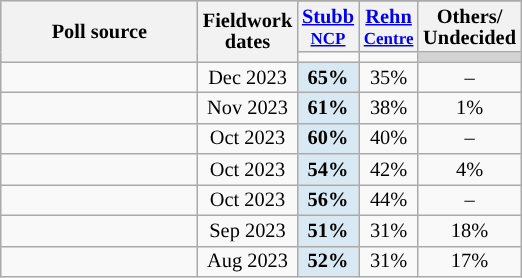<table class="wikitable mw-collapsible mw-collapsed" style="text-align:center;font-size:85%;line-height:14px;">
<tr bgcolor="lightgray">
<th rowspan="3" style="width:125px;">Poll source</th>
<th rowspan="3">Fieldwork<br>dates</th>
</tr>
<tr>
<th><a href='#'>Stubb</a><br><small><a href='#'>NCP</a></small></th>
<th><a href='#'>Rehn</a><br><small><a href='#'>Centre</a></small></th>
<th>Others/<br>Undecided</th>
</tr>
<tr>
<td></td>
<td></td>
<td bgcolor="lightgray"></td>
</tr>
<tr>
<td></td>
<td>Dec 2023</td>
<td style="background:#D9E9F4;"><strong>65%</strong></td>
<td>35%</td>
<td>–</td>
</tr>
<tr>
<td></td>
<td>Nov 2023</td>
<td style="background:#D9E9F4;"><strong>61%</strong></td>
<td>38%</td>
<td>1%</td>
</tr>
<tr>
<td></td>
<td>Oct 2023</td>
<td style="background:#D9E9F4;"><strong>60%</strong></td>
<td>40%</td>
<td>–</td>
</tr>
<tr>
<td></td>
<td>Oct 2023</td>
<td style="background:#D9E9F4;"><strong>54%</strong></td>
<td>42%</td>
<td>4%</td>
</tr>
<tr>
<td></td>
<td>Oct 2023</td>
<td style="background:#D9E9F4;"><strong>56%</strong></td>
<td>44%</td>
<td>–</td>
</tr>
<tr>
<td></td>
<td>Sep 2023</td>
<td style="background:#D9E9F4;"><strong>51%</strong></td>
<td>31%</td>
<td>18%</td>
</tr>
<tr>
<td></td>
<td>Aug 2023</td>
<td style="background:#D9E9F4;"><strong>52%</strong></td>
<td>31%</td>
<td>17%</td>
</tr>
</table>
